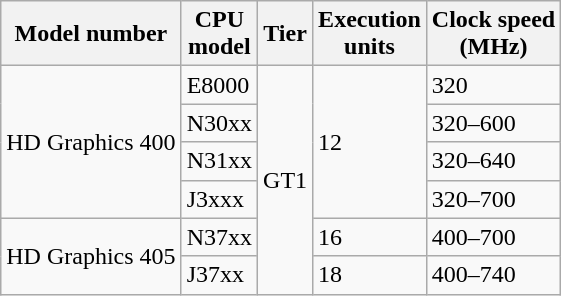<table class="wikitable">
<tr>
<th>Model number</th>
<th>CPU<br>model</th>
<th>Tier</th>
<th>Execution<br>units</th>
<th>Clock speed<br>(MHz)</th>
</tr>
<tr>
<td rowspan="4">HD Graphics 400</td>
<td>E8000</td>
<td rowspan="6">GT1</td>
<td rowspan="4">12</td>
<td>320</td>
</tr>
<tr>
<td>N30xx</td>
<td>320–600</td>
</tr>
<tr>
<td>N31xx</td>
<td>320–640</td>
</tr>
<tr>
<td>J3xxx</td>
<td>320–700</td>
</tr>
<tr>
<td rowspan="2">HD Graphics 405</td>
<td>N37xx</td>
<td>16</td>
<td>400–700</td>
</tr>
<tr>
<td>J37xx</td>
<td>18</td>
<td>400–740</td>
</tr>
</table>
